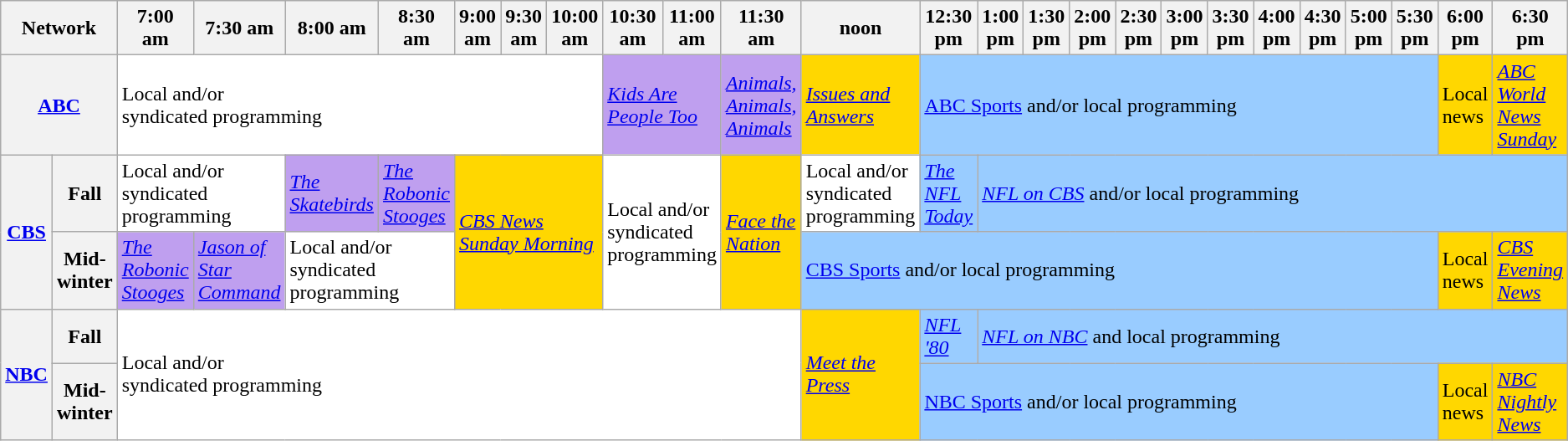<table class=wikitable>
<tr>
<th width="1.5%" bgcolor="#C0C0C0" colspan="2">Network</th>
<th width="4%" bgcolor="#C0C0C0">7:00 am</th>
<th width="4%" bgcolor="#C0C0C0">7:30 am</th>
<th width="4%" bgcolor="#C0C0C0">8:00 am</th>
<th width="4%" bgcolor="#C0C0C0">8:30 am</th>
<th width="4%" bgcolor="#C0C0C0">9:00 am</th>
<th width="4%" bgcolor="#C0C0C0">9:30 am</th>
<th width="4%" bgcolor="#C0C0C0">10:00 am</th>
<th width="4%" bgcolor="#C0C0C0">10:30 am</th>
<th width="4%" bgcolor="#C0C0C0">11:00 am</th>
<th width="4%" bgcolor="#C0C0C0">11:30 am</th>
<th width="4%" bgcolor="#C0C0C0">noon</th>
<th width="4%" bgcolor="#C0C0C0">12:30 pm</th>
<th width="4%" bgcolor="#C0C0C0">1:00 pm</th>
<th width="4%" bgcolor="#C0C0C0">1:30 pm</th>
<th width="4%" bgcolor="#C0C0C0">2:00 pm</th>
<th width="4%" bgcolor="#C0C0C0">2:30 pm</th>
<th width="4%" bgcolor="#C0C0C0">3:00 pm</th>
<th width="4%" bgcolor="#C0C0C0">3:30 pm</th>
<th width="4%" bgcolor="#C0C0C0">4:00 pm</th>
<th width="4%" bgcolor="#C0C0C0">4:30 pm</th>
<th width="4%" bgcolor="#C0C0C0">5:00 pm</th>
<th width="4%" bgcolor="#C0C0C0">5:30 pm</th>
<th width="4%" bgcolor="#C0C0C0">6:00 pm</th>
<th width="4%" bgcolor="#C0C0C0">6:30 pm</th>
</tr>
<tr>
<th bgcolor="#C0C0C0" colspan="2"><a href='#'>ABC</a></th>
<td bgcolor="white" colspan="7">Local and/or<br>syndicated programming</td>
<td bgcolor="bf9fef" colspan="2"><em><a href='#'>Kids Are People Too</a></em></td>
<td bgcolor="bf9fef"><em><a href='#'>Animals, Animals, Animals</a></em></td>
<td bgcolor="gold"><em><a href='#'>Issues and Answers</a></em></td>
<td bgcolor="99ccff" colspan="11"><a href='#'>ABC Sports</a> and/or local programming</td>
<td bgcolor="gold">Local news</td>
<td bgcolor="gold"><em><a href='#'>ABC World News Sunday</a></em></td>
</tr>
<tr>
<th bgcolor="#C0C0C0" rowspan="2"><a href='#'>CBS</a></th>
<th>Fall</th>
<td bgcolor="white" rowspan="1"colspan="2">Local and/or<br>syndicated programming</td>
<td bgcolor=bf9fef rowspan=1><em><a href='#'>The Skatebirds</a></em> </td>
<td bgcolor=bf9fef rowspan=1><em><a href='#'>The Robonic Stooges</a></em> </td>
<td bgcolor="gold" rowspan="2"colspan="3"><em><a href='#'>CBS News Sunday Morning</a></em></td>
<td bgcolor="white" rowspan="2"colspan="2">Local and/or<br>syndicated programming</td>
<td bgcolor="gold" rowspan="2"colspan="1"><em><a href='#'>Face the Nation</a></em></td>
<td bgcolor="white" rowspan="1">Local and/or<br>syndicated programming</td>
<td bgcolor="99ccff" rowspan="1"><em><a href='#'>The NFL Today</a></em></td>
<td bgcolor="99ccff" colspan="12" rowspan="1"><em><a href='#'>NFL on CBS</a></em> and/or local programming</td>
</tr>
<tr>
<th>Mid-winter</th>
<td bgcolor=bf9fef rowspan=1><em><a href='#'>The Robonic Stooges</a></em> </td>
<td bgcolor=bf9fef rowspan=1><em><a href='#'>Jason of Star Command</a></em> </td>
<td bgcolor=white rowspan=1 colspan=2>Local and/or<br>syndicated programming</td>
<td bgcolor="99ccff" rowspan="1"colspan="12"><a href='#'>CBS Sports</a> and/or local programming</td>
<td bgcolor="gold"rowspan="1">Local news</td>
<td bgcolor="gold"rowspan="1"><em><a href='#'>CBS Evening News</a></em></td>
</tr>
<tr>
<th bgcolor="#C0C0C0" rowspan="2"><a href='#'>NBC</a></th>
<th>Fall</th>
<td bgcolor="white" colspan="10" rowspan="2">Local and/or<br>syndicated programming</td>
<td bgcolor="gold" rowspan="2"><em><a href='#'>Meet the Press</a></em></td>
<td bgcolor="99ccff" rowspan="1"><em><a href='#'>NFL '80</a></em></td>
<td bgcolor="99ccff" colspan="12" rowspan="1"><em><a href='#'>NFL on NBC</a></em> and local programming</td>
</tr>
<tr>
<th>Mid-winter</th>
<td bgcolor="99ccff" colspan="11" rowspan="1"><a href='#'>NBC Sports</a> and/or local programming</td>
<td bgcolor="gold" rowspan="1">Local news</td>
<td bgcolor="gold" rowspan="1"><em><a href='#'>NBC Nightly News</a></em></td>
</tr>
</table>
